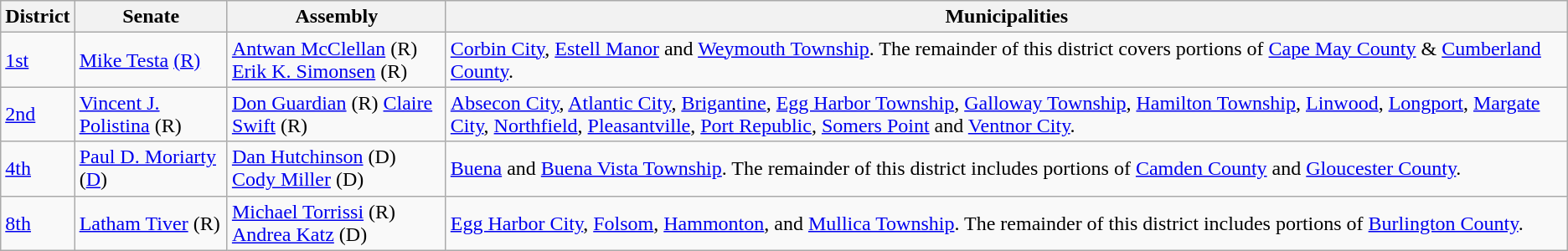<table class="wikitable">
<tr>
<th>District</th>
<th>Senate</th>
<th>Assembly </th>
<th>Municipalities</th>
</tr>
<tr>
<td><a href='#'>1st</a></td>
<td><a href='#'>Mike Testa</a> <a href='#'>(R)</a></td>
<td><a href='#'>Antwan McClellan</a> (R)<br><a href='#'>Erik K. Simonsen</a> (R)</td>
<td><a href='#'>Corbin City</a>, <a href='#'>Estell Manor</a> and <a href='#'>Weymouth Township</a>. The remainder of this district covers portions of <a href='#'>Cape May County</a> & <a href='#'>Cumberland County</a>.</td>
</tr>
<tr>
<td><a href='#'>2nd</a></td>
<td><a href='#'>Vincent J. Polistina</a> (R)</td>
<td><a href='#'>Don Guardian</a> (R) <a href='#'>Claire Swift</a> (R)</td>
<td><a href='#'>Absecon City</a>, <a href='#'>Atlantic City</a>, <a href='#'>Brigantine</a>, <a href='#'>Egg Harbor Township</a>, <a href='#'>Galloway Township</a>, <a href='#'>Hamilton Township</a>, <a href='#'>Linwood</a>, <a href='#'>Longport</a>, <a href='#'>Margate City</a>, <a href='#'>Northfield</a>, <a href='#'>Pleasantville</a>, <a href='#'>Port Republic</a>, <a href='#'>Somers Point</a> and <a href='#'>Ventnor City</a>.</td>
</tr>
<tr>
<td><a href='#'>4th</a></td>
<td><a href='#'>Paul D. Moriarty</a> (<a href='#'>D</a>)</td>
<td><a href='#'>Dan Hutchinson</a> (D)<br><a href='#'>Cody Miller</a> (D)</td>
<td><a href='#'>Buena</a> and <a href='#'>Buena Vista Township</a>. The remainder of this district includes portions of <a href='#'>Camden County</a> and <a href='#'>Gloucester County</a>.</td>
</tr>
<tr>
<td><a href='#'>8th</a></td>
<td><a href='#'>Latham Tiver</a> (R)</td>
<td><a href='#'>Michael Torrissi</a> (R)<br><a href='#'>Andrea Katz</a> (D)</td>
<td><a href='#'>Egg Harbor City</a>, <a href='#'>Folsom</a>, <a href='#'>Hammonton</a>, and <a href='#'>Mullica Township</a>. The remainder of this district includes portions of <a href='#'>Burlington County</a>.</td>
</tr>
</table>
